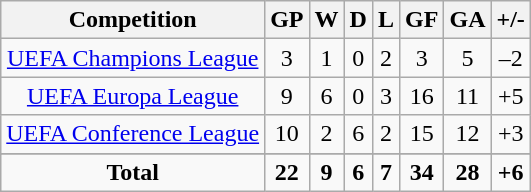<table class="wikitable" style="text-align:center">
<tr>
<th>Competition</th>
<th>GP</th>
<th>W</th>
<th>D</th>
<th>L</th>
<th>GF</th>
<th>GA</th>
<th>+/-</th>
</tr>
<tr>
<td><a href='#'>UEFA Champions League</a></td>
<td>3</td>
<td>1</td>
<td>0</td>
<td>2</td>
<td>3</td>
<td>5</td>
<td>–2</td>
</tr>
<tr>
<td><a href='#'>UEFA Europa League</a></td>
<td>9</td>
<td>6</td>
<td>0</td>
<td>3</td>
<td>16</td>
<td>11</td>
<td>+5</td>
</tr>
<tr>
<td><a href='#'>UEFA Conference League</a></td>
<td>10</td>
<td>2</td>
<td>6</td>
<td>2</td>
<td>15</td>
<td>12</td>
<td>+3</td>
</tr>
<tr>
</tr>
<tr class="unsortable">
<td><strong>Total</strong></td>
<td><strong>22</strong></td>
<td><strong>9</strong></td>
<td><strong>6</strong></td>
<td><strong>7</strong></td>
<td><strong>34</strong></td>
<td><strong>28</strong></td>
<td><strong>+6</strong></td>
</tr>
</table>
